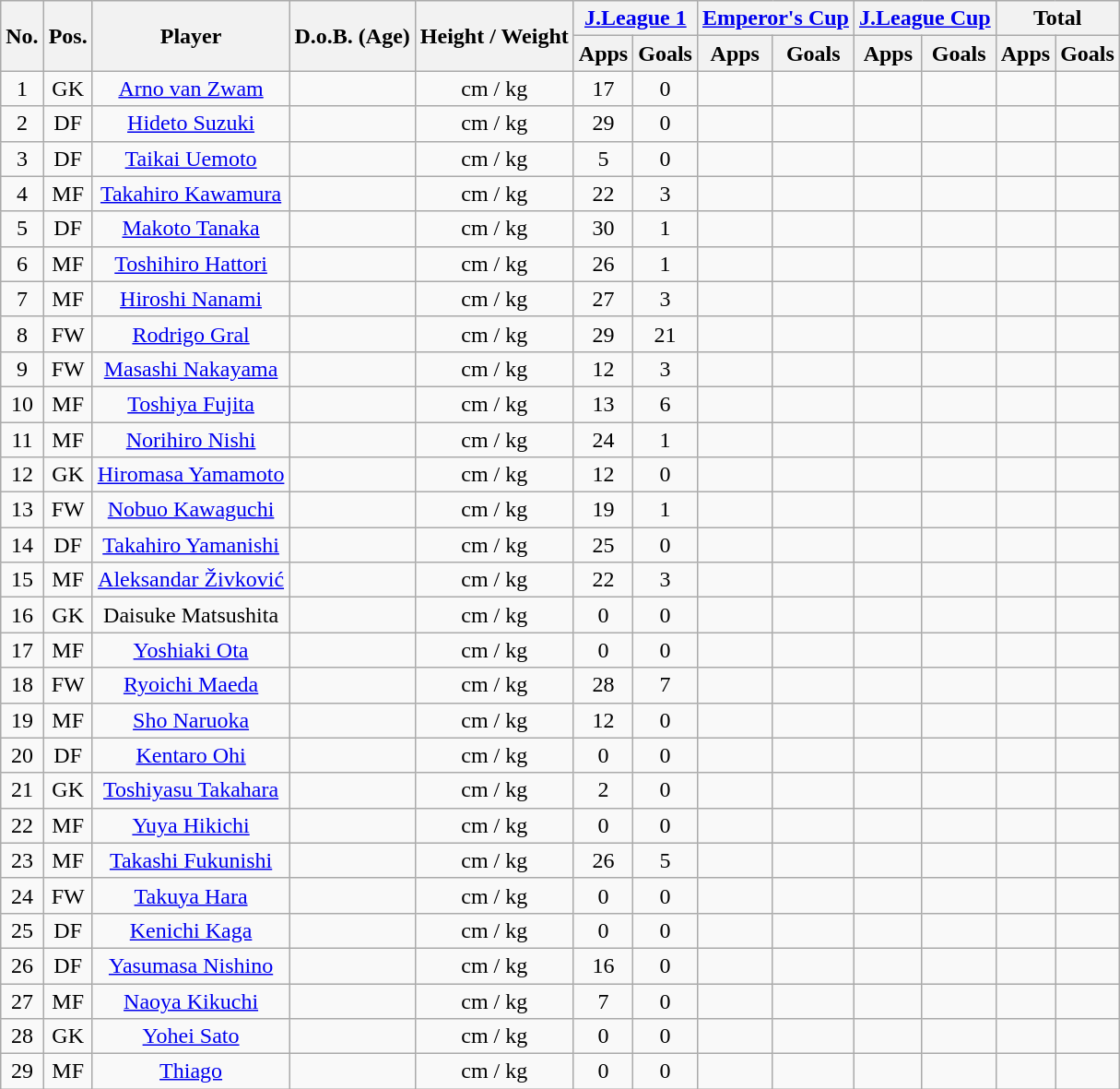<table class="wikitable" style="text-align:center;">
<tr>
<th rowspan="2">No.</th>
<th rowspan="2">Pos.</th>
<th rowspan="2">Player</th>
<th rowspan="2">D.o.B. (Age)</th>
<th rowspan="2">Height / Weight</th>
<th colspan="2"><a href='#'>J.League 1</a></th>
<th colspan="2"><a href='#'>Emperor's Cup</a></th>
<th colspan="2"><a href='#'>J.League Cup</a></th>
<th colspan="2">Total</th>
</tr>
<tr>
<th>Apps</th>
<th>Goals</th>
<th>Apps</th>
<th>Goals</th>
<th>Apps</th>
<th>Goals</th>
<th>Apps</th>
<th>Goals</th>
</tr>
<tr>
<td>1</td>
<td>GK</td>
<td><a href='#'>Arno van Zwam</a></td>
<td></td>
<td>cm / kg</td>
<td>17</td>
<td>0</td>
<td></td>
<td></td>
<td></td>
<td></td>
<td></td>
<td></td>
</tr>
<tr>
<td>2</td>
<td>DF</td>
<td><a href='#'>Hideto Suzuki</a></td>
<td></td>
<td>cm / kg</td>
<td>29</td>
<td>0</td>
<td></td>
<td></td>
<td></td>
<td></td>
<td></td>
<td></td>
</tr>
<tr>
<td>3</td>
<td>DF</td>
<td><a href='#'>Taikai Uemoto</a></td>
<td></td>
<td>cm / kg</td>
<td>5</td>
<td>0</td>
<td></td>
<td></td>
<td></td>
<td></td>
<td></td>
<td></td>
</tr>
<tr>
<td>4</td>
<td>MF</td>
<td><a href='#'>Takahiro Kawamura</a></td>
<td></td>
<td>cm / kg</td>
<td>22</td>
<td>3</td>
<td></td>
<td></td>
<td></td>
<td></td>
<td></td>
<td></td>
</tr>
<tr>
<td>5</td>
<td>DF</td>
<td><a href='#'>Makoto Tanaka</a></td>
<td></td>
<td>cm / kg</td>
<td>30</td>
<td>1</td>
<td></td>
<td></td>
<td></td>
<td></td>
<td></td>
<td></td>
</tr>
<tr>
<td>6</td>
<td>MF</td>
<td><a href='#'>Toshihiro Hattori</a></td>
<td></td>
<td>cm / kg</td>
<td>26</td>
<td>1</td>
<td></td>
<td></td>
<td></td>
<td></td>
<td></td>
<td></td>
</tr>
<tr>
<td>7</td>
<td>MF</td>
<td><a href='#'>Hiroshi Nanami</a></td>
<td></td>
<td>cm / kg</td>
<td>27</td>
<td>3</td>
<td></td>
<td></td>
<td></td>
<td></td>
<td></td>
<td></td>
</tr>
<tr>
<td>8</td>
<td>FW</td>
<td><a href='#'>Rodrigo Gral</a></td>
<td></td>
<td>cm / kg</td>
<td>29</td>
<td>21</td>
<td></td>
<td></td>
<td></td>
<td></td>
<td></td>
<td></td>
</tr>
<tr>
<td>9</td>
<td>FW</td>
<td><a href='#'>Masashi Nakayama</a></td>
<td></td>
<td>cm / kg</td>
<td>12</td>
<td>3</td>
<td></td>
<td></td>
<td></td>
<td></td>
<td></td>
<td></td>
</tr>
<tr>
<td>10</td>
<td>MF</td>
<td><a href='#'>Toshiya Fujita</a></td>
<td></td>
<td>cm / kg</td>
<td>13</td>
<td>6</td>
<td></td>
<td></td>
<td></td>
<td></td>
<td></td>
<td></td>
</tr>
<tr>
<td>11</td>
<td>MF</td>
<td><a href='#'>Norihiro Nishi</a></td>
<td></td>
<td>cm / kg</td>
<td>24</td>
<td>1</td>
<td></td>
<td></td>
<td></td>
<td></td>
<td></td>
<td></td>
</tr>
<tr>
<td>12</td>
<td>GK</td>
<td><a href='#'>Hiromasa Yamamoto</a></td>
<td></td>
<td>cm / kg</td>
<td>12</td>
<td>0</td>
<td></td>
<td></td>
<td></td>
<td></td>
<td></td>
<td></td>
</tr>
<tr>
<td>13</td>
<td>FW</td>
<td><a href='#'>Nobuo Kawaguchi</a></td>
<td></td>
<td>cm / kg</td>
<td>19</td>
<td>1</td>
<td></td>
<td></td>
<td></td>
<td></td>
<td></td>
<td></td>
</tr>
<tr>
<td>14</td>
<td>DF</td>
<td><a href='#'>Takahiro Yamanishi</a></td>
<td></td>
<td>cm / kg</td>
<td>25</td>
<td>0</td>
<td></td>
<td></td>
<td></td>
<td></td>
<td></td>
<td></td>
</tr>
<tr>
<td>15</td>
<td>MF</td>
<td><a href='#'>Aleksandar Živković</a></td>
<td></td>
<td>cm / kg</td>
<td>22</td>
<td>3</td>
<td></td>
<td></td>
<td></td>
<td></td>
<td></td>
<td></td>
</tr>
<tr>
<td>16</td>
<td>GK</td>
<td>Daisuke Matsushita</td>
<td></td>
<td>cm / kg</td>
<td>0</td>
<td>0</td>
<td></td>
<td></td>
<td></td>
<td></td>
<td></td>
<td></td>
</tr>
<tr>
<td>17</td>
<td>MF</td>
<td><a href='#'>Yoshiaki Ota</a></td>
<td></td>
<td>cm / kg</td>
<td>0</td>
<td>0</td>
<td></td>
<td></td>
<td></td>
<td></td>
<td></td>
<td></td>
</tr>
<tr>
<td>18</td>
<td>FW</td>
<td><a href='#'>Ryoichi Maeda</a></td>
<td></td>
<td>cm / kg</td>
<td>28</td>
<td>7</td>
<td></td>
<td></td>
<td></td>
<td></td>
<td></td>
<td></td>
</tr>
<tr>
<td>19</td>
<td>MF</td>
<td><a href='#'>Sho Naruoka</a></td>
<td></td>
<td>cm / kg</td>
<td>12</td>
<td>0</td>
<td></td>
<td></td>
<td></td>
<td></td>
<td></td>
<td></td>
</tr>
<tr>
<td>20</td>
<td>DF</td>
<td><a href='#'>Kentaro Ohi</a></td>
<td></td>
<td>cm / kg</td>
<td>0</td>
<td>0</td>
<td></td>
<td></td>
<td></td>
<td></td>
<td></td>
<td></td>
</tr>
<tr>
<td>21</td>
<td>GK</td>
<td><a href='#'>Toshiyasu Takahara</a></td>
<td></td>
<td>cm / kg</td>
<td>2</td>
<td>0</td>
<td></td>
<td></td>
<td></td>
<td></td>
<td></td>
<td></td>
</tr>
<tr>
<td>22</td>
<td>MF</td>
<td><a href='#'>Yuya Hikichi</a></td>
<td></td>
<td>cm / kg</td>
<td>0</td>
<td>0</td>
<td></td>
<td></td>
<td></td>
<td></td>
<td></td>
<td></td>
</tr>
<tr>
<td>23</td>
<td>MF</td>
<td><a href='#'>Takashi Fukunishi</a></td>
<td></td>
<td>cm / kg</td>
<td>26</td>
<td>5</td>
<td></td>
<td></td>
<td></td>
<td></td>
<td></td>
<td></td>
</tr>
<tr>
<td>24</td>
<td>FW</td>
<td><a href='#'>Takuya Hara</a></td>
<td></td>
<td>cm / kg</td>
<td>0</td>
<td>0</td>
<td></td>
<td></td>
<td></td>
<td></td>
<td></td>
<td></td>
</tr>
<tr>
<td>25</td>
<td>DF</td>
<td><a href='#'>Kenichi Kaga</a></td>
<td></td>
<td>cm / kg</td>
<td>0</td>
<td>0</td>
<td></td>
<td></td>
<td></td>
<td></td>
<td></td>
<td></td>
</tr>
<tr>
<td>26</td>
<td>DF</td>
<td><a href='#'>Yasumasa Nishino</a></td>
<td></td>
<td>cm / kg</td>
<td>16</td>
<td>0</td>
<td></td>
<td></td>
<td></td>
<td></td>
<td></td>
<td></td>
</tr>
<tr>
<td>27</td>
<td>MF</td>
<td><a href='#'>Naoya Kikuchi</a></td>
<td></td>
<td>cm / kg</td>
<td>7</td>
<td>0</td>
<td></td>
<td></td>
<td></td>
<td></td>
<td></td>
<td></td>
</tr>
<tr>
<td>28</td>
<td>GK</td>
<td><a href='#'>Yohei Sato</a></td>
<td></td>
<td>cm / kg</td>
<td>0</td>
<td>0</td>
<td></td>
<td></td>
<td></td>
<td></td>
<td></td>
<td></td>
</tr>
<tr>
<td>29</td>
<td>MF</td>
<td><a href='#'>Thiago</a></td>
<td></td>
<td>cm / kg</td>
<td>0</td>
<td>0</td>
<td></td>
<td></td>
<td></td>
<td></td>
<td></td>
<td></td>
</tr>
</table>
